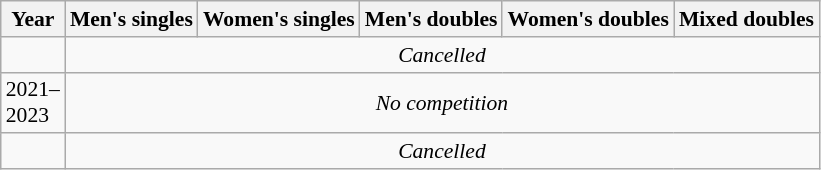<table class=wikitable style="font-size:90%">
<tr>
<th>Year</th>
<th>Men's singles</th>
<th>Women's singles</th>
<th>Men's doubles</th>
<th>Women's doubles</th>
<th>Mixed doubles</th>
</tr>
<tr>
<td></td>
<td colspan="5" align="center"><em>Cancelled</em> </td>
</tr>
<tr>
<td>2021–<br>2023</td>
<td colspan=5 align=center><em>No competition</em></td>
</tr>
<tr>
<td></td>
<td colspan="5" align="center"><em>Cancelled</em> </td>
</tr>
</table>
